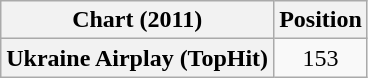<table class="wikitable plainrowheaders" style="text-align:center;">
<tr>
<th scope="col">Chart (2011)</th>
<th scope="col">Position</th>
</tr>
<tr>
<th scope="row">Ukraine Airplay (TopHit)</th>
<td>153</td>
</tr>
</table>
